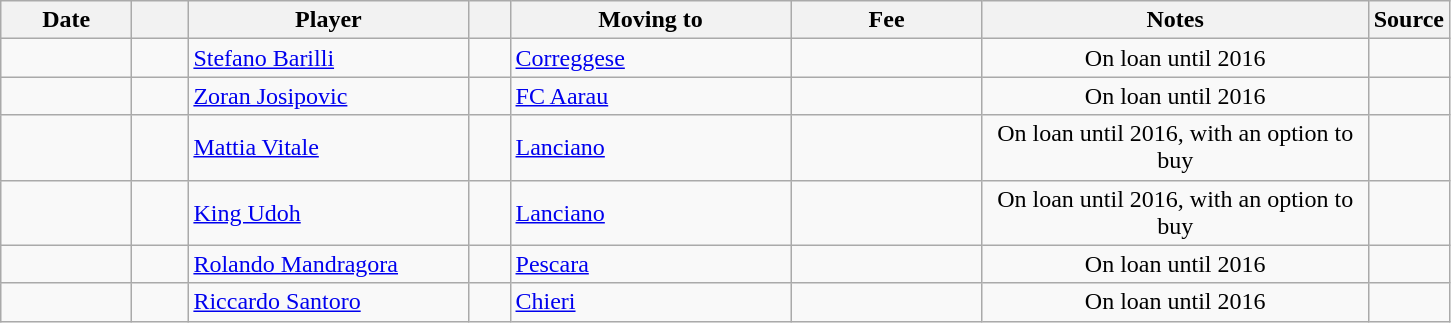<table class="wikitable sortable">
<tr>
<th style="width:80px;">Date</th>
<th style="width:30px;"></th>
<th style="width:180px;">Player</th>
<th style="width:20px;"></th>
<th style="width:180px;">Moving to</th>
<th style="width:120px;" class="unsortable">Fee</th>
<th style="width:250px;" class="unsortable">Notes</th>
<th style="width:20px;">Source</th>
</tr>
<tr>
<td></td>
<td align=center></td>
<td> <a href='#'>Stefano Barilli</a></td>
<td align=center></td>
<td> <a href='#'>Correggese</a></td>
<td align=center></td>
<td align=center>On loan until 2016</td>
<td> </td>
</tr>
<tr>
<td></td>
<td align=center></td>
<td> <a href='#'>Zoran Josipovic</a></td>
<td align=center></td>
<td> <a href='#'>FC Aarau</a></td>
<td align=center></td>
<td align=center>On loan until 2016</td>
<td></td>
</tr>
<tr>
<td></td>
<td align=center></td>
<td> <a href='#'>Mattia Vitale</a></td>
<td align=center></td>
<td> <a href='#'>Lanciano</a></td>
<td align=center></td>
<td align=center>On loan until 2016, with an option to buy</td>
<td> </td>
</tr>
<tr>
<td></td>
<td align=center></td>
<td> <a href='#'>King Udoh</a></td>
<td align=center></td>
<td> <a href='#'>Lanciano</a></td>
<td align=center></td>
<td align=center>On loan until 2016, with an option to buy</td>
<td> </td>
</tr>
<tr>
<td></td>
<td align=center></td>
<td> <a href='#'>Rolando Mandragora</a></td>
<td align=center></td>
<td> <a href='#'>Pescara</a></td>
<td align=center></td>
<td align=center>On loan until 2016</td>
<td></td>
</tr>
<tr>
<td></td>
<td align=center></td>
<td> <a href='#'>Riccardo Santoro</a></td>
<td align=center></td>
<td> <a href='#'>Chieri</a></td>
<td align=center></td>
<td align=center>On loan until 2016</td>
<td></td>
</tr>
</table>
